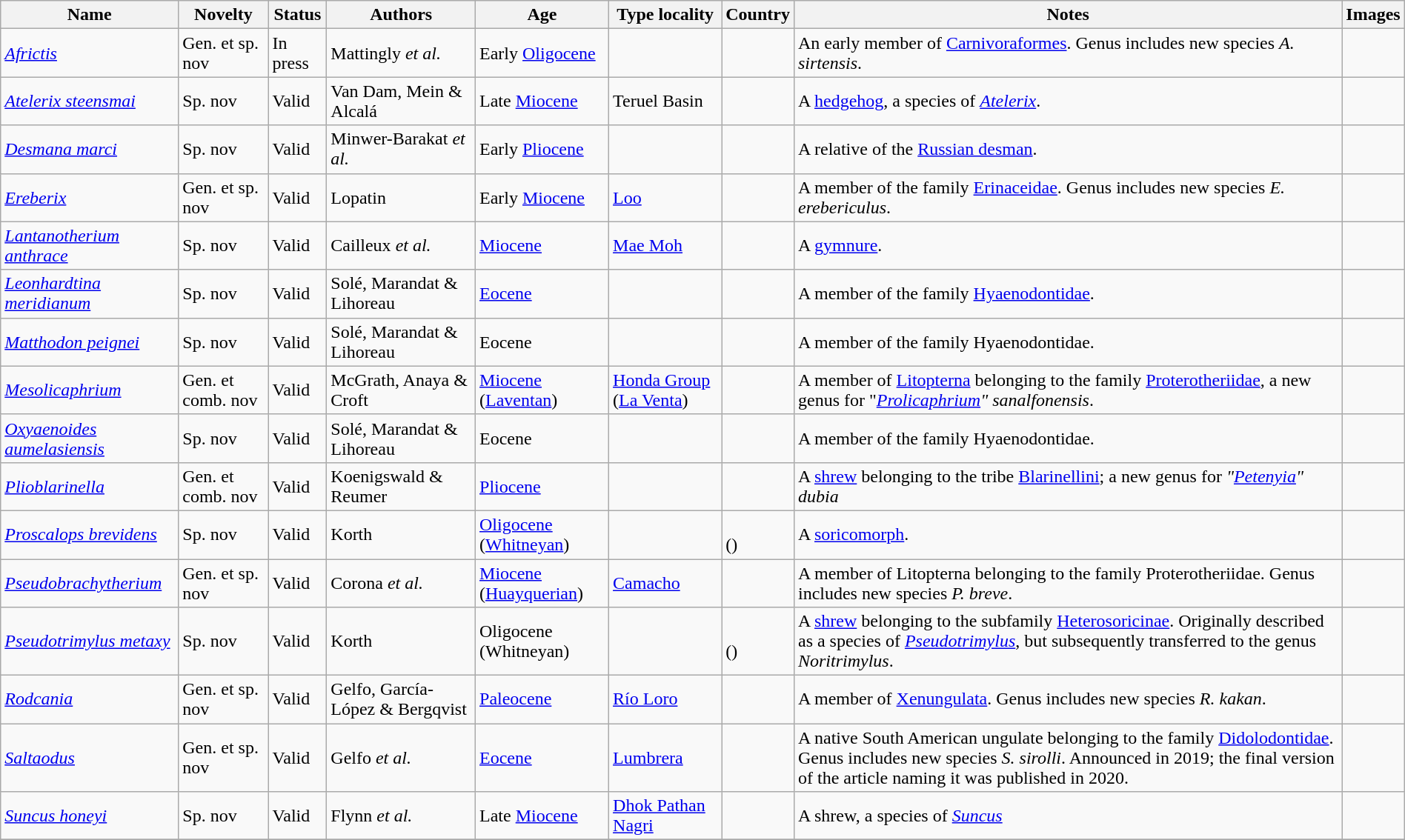<table class="wikitable sortable" align="center" width="100%">
<tr>
<th>Name</th>
<th>Novelty</th>
<th>Status</th>
<th>Authors</th>
<th>Age</th>
<th>Type locality</th>
<th>Country</th>
<th>Notes</th>
<th>Images</th>
</tr>
<tr>
<td><em><a href='#'>Africtis</a></em></td>
<td>Gen. et sp. nov</td>
<td>In press</td>
<td>Mattingly <em>et al.</em></td>
<td>Early <a href='#'>Oligocene</a></td>
<td></td>
<td></td>
<td>An early member of <a href='#'>Carnivoraformes</a>. Genus includes new species <em>A. sirtensis</em>.</td>
<td></td>
</tr>
<tr>
<td><em><a href='#'>Atelerix steensmai</a></em></td>
<td>Sp. nov</td>
<td>Valid</td>
<td>Van Dam, Mein & Alcalá</td>
<td>Late <a href='#'>Miocene</a></td>
<td>Teruel Basin</td>
<td></td>
<td>A <a href='#'>hedgehog</a>, a species of <em><a href='#'>Atelerix</a></em>.</td>
<td></td>
</tr>
<tr>
<td><em><a href='#'>Desmana marci</a></em></td>
<td>Sp. nov</td>
<td>Valid</td>
<td>Minwer-Barakat <em>et al.</em></td>
<td>Early <a href='#'>Pliocene</a></td>
<td></td>
<td></td>
<td>A relative of the <a href='#'>Russian desman</a>.</td>
<td></td>
</tr>
<tr>
<td><em><a href='#'>Ereberix</a></em></td>
<td>Gen. et sp. nov</td>
<td>Valid</td>
<td>Lopatin</td>
<td>Early <a href='#'>Miocene</a></td>
<td><a href='#'>Loo</a></td>
<td></td>
<td>A member of the family <a href='#'>Erinaceidae</a>. Genus includes new species <em>E. erebericulus</em>.</td>
<td></td>
</tr>
<tr>
<td><em><a href='#'>Lantanotherium anthrace</a></em></td>
<td>Sp. nov</td>
<td>Valid</td>
<td>Cailleux <em>et al.</em></td>
<td><a href='#'>Miocene</a></td>
<td><a href='#'>Mae Moh</a></td>
<td></td>
<td>A <a href='#'>gymnure</a>.</td>
<td></td>
</tr>
<tr>
<td><em><a href='#'>Leonhardtina meridianum</a></em></td>
<td>Sp. nov</td>
<td>Valid</td>
<td>Solé, Marandat & Lihoreau</td>
<td><a href='#'>Eocene</a></td>
<td></td>
<td></td>
<td>A member of the family <a href='#'>Hyaenodontidae</a>.</td>
<td></td>
</tr>
<tr>
<td><em><a href='#'>Matthodon peignei</a></em></td>
<td>Sp. nov</td>
<td>Valid</td>
<td>Solé, Marandat & Lihoreau</td>
<td>Eocene</td>
<td></td>
<td></td>
<td>A member of the family Hyaenodontidae.</td>
<td></td>
</tr>
<tr>
<td><em><a href='#'>Mesolicaphrium</a></em></td>
<td>Gen. et comb. nov</td>
<td>Valid</td>
<td>McGrath, Anaya & Croft</td>
<td><a href='#'>Miocene</a> (<a href='#'>Laventan</a>)</td>
<td><a href='#'>Honda Group</a> (<a href='#'>La Venta</a>)</td>
<td></td>
<td>A member of <a href='#'>Litopterna</a> belonging to the family <a href='#'>Proterotheriidae</a>, a new genus for "<em><a href='#'>Prolicaphrium</a>" sanalfonensis</em>.</td>
<td></td>
</tr>
<tr>
<td><em><a href='#'>Oxyaenoides aumelasiensis</a></em></td>
<td>Sp. nov</td>
<td>Valid</td>
<td>Solé, Marandat & Lihoreau</td>
<td>Eocene</td>
<td></td>
<td></td>
<td>A member of the family Hyaenodontidae.</td>
<td></td>
</tr>
<tr>
<td><em><a href='#'>Plioblarinella</a></em></td>
<td>Gen. et comb. nov</td>
<td>Valid</td>
<td>Koenigswald & Reumer</td>
<td><a href='#'>Pliocene</a></td>
<td></td>
<td></td>
<td>A <a href='#'>shrew</a> belonging to the tribe <a href='#'>Blarinellini</a>; a new genus for <em>"<a href='#'>Petenyia</a>" dubia</em></td>
<td></td>
</tr>
<tr>
<td><em><a href='#'>Proscalops brevidens</a></em></td>
<td>Sp. nov</td>
<td>Valid</td>
<td>Korth</td>
<td><a href='#'>Oligocene</a> (<a href='#'>Whitneyan</a>)</td>
<td></td>
<td><br>()</td>
<td>A <a href='#'>soricomorph</a>.</td>
<td></td>
</tr>
<tr>
<td><em><a href='#'>Pseudobrachytherium</a></em></td>
<td>Gen. et sp. nov</td>
<td>Valid</td>
<td>Corona <em>et al.</em></td>
<td><a href='#'>Miocene</a> (<a href='#'>Huayquerian</a>)</td>
<td><a href='#'>Camacho</a></td>
<td></td>
<td>A member of Litopterna belonging to the family Proterotheriidae. Genus includes new species <em>P. breve</em>.</td>
<td></td>
</tr>
<tr>
<td><em><a href='#'>Pseudotrimylus metaxy</a></em></td>
<td>Sp. nov</td>
<td>Valid</td>
<td>Korth</td>
<td>Oligocene (Whitneyan)</td>
<td></td>
<td><br>()</td>
<td>A <a href='#'>shrew</a> belonging to the subfamily <a href='#'>Heterosoricinae</a>. Originally described as a species of <em><a href='#'>Pseudotrimylus</a></em>, but subsequently transferred to the genus <em>Noritrimylus</em>.</td>
<td></td>
</tr>
<tr>
<td><em><a href='#'>Rodcania</a></em></td>
<td>Gen. et sp. nov</td>
<td>Valid</td>
<td>Gelfo, García-López & Bergqvist</td>
<td><a href='#'>Paleocene</a></td>
<td><a href='#'>Río Loro</a></td>
<td></td>
<td>A member of <a href='#'>Xenungulata</a>. Genus includes new species <em>R. kakan</em>.</td>
<td></td>
</tr>
<tr>
<td><em><a href='#'>Saltaodus</a></em></td>
<td>Gen. et sp. nov</td>
<td>Valid</td>
<td>Gelfo <em>et al.</em></td>
<td><a href='#'>Eocene</a></td>
<td><a href='#'>Lumbrera</a></td>
<td></td>
<td>A native South American ungulate belonging to the family <a href='#'>Didolodontidae</a>. Genus includes new species <em>S. sirolli</em>. Announced in 2019; the final version of the article naming it was published in 2020.</td>
<td></td>
</tr>
<tr>
<td><em><a href='#'>Suncus honeyi</a></em></td>
<td>Sp. nov</td>
<td>Valid</td>
<td>Flynn <em>et al.</em></td>
<td>Late <a href='#'>Miocene</a></td>
<td><a href='#'>Dhok Pathan</a><br><a href='#'>Nagri</a></td>
<td></td>
<td>A shrew, a species of <em><a href='#'>Suncus</a></em></td>
<td></td>
</tr>
<tr>
</tr>
</table>
